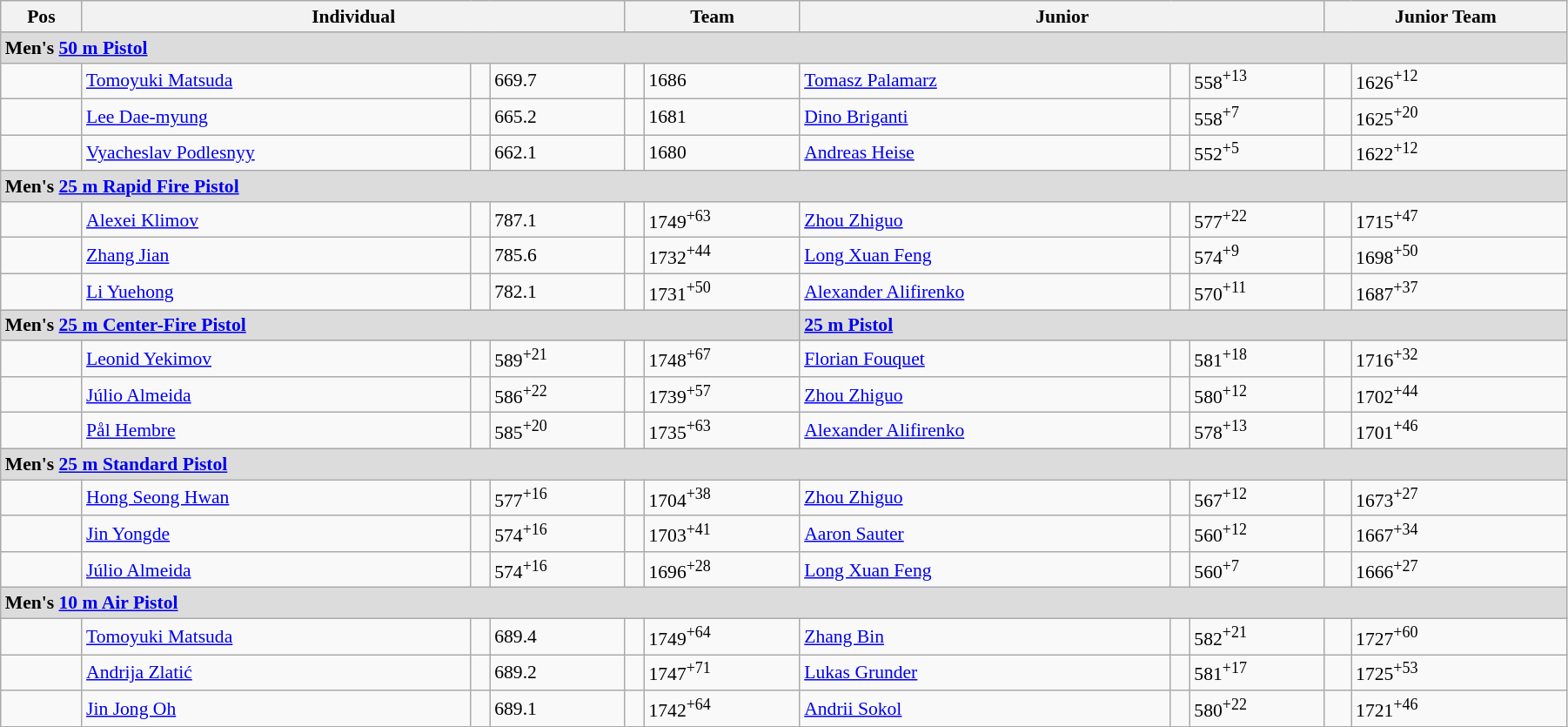<table class=wikitable style="width:95%; font-size: 90%;">
<tr>
<th>Pos</th>
<th colspan=3>Individual</th>
<th colspan=2>Team</th>
<th colspan=3>Junior</th>
<th colspan=3>Junior Team</th>
</tr>
<tr>
<td colspan=11 style="background:#dcdcdc"><strong>Men's <a href='#'>50 m Pistol</a></strong></td>
</tr>
<tr>
<td></td>
<td><a href='#'>Tomoyuki Matsuda</a></td>
<td></td>
<td>669.7</td>
<td></td>
<td>1686</td>
<td><a href='#'>Tomasz Palamarz</a></td>
<td></td>
<td>558<sup>+13</sup></td>
<td></td>
<td>1626<sup>+12</sup></td>
</tr>
<tr>
<td></td>
<td><a href='#'>Lee Dae-myung</a></td>
<td></td>
<td>665.2</td>
<td></td>
<td>1681</td>
<td><a href='#'>Dino Briganti</a></td>
<td></td>
<td>558<sup>+7</sup></td>
<td></td>
<td>1625<sup>+20</sup></td>
</tr>
<tr>
<td></td>
<td><a href='#'>Vyacheslav Podlesnyy</a></td>
<td></td>
<td>662.1</td>
<td></td>
<td>1680</td>
<td><a href='#'>Andreas Heise</a></td>
<td></td>
<td>552<sup>+5</sup></td>
<td></td>
<td>1622<sup>+12</sup></td>
</tr>
<tr>
<td colspan=11 style="background:#dcdcdc"><strong>Men's <a href='#'>25 m Rapid Fire Pistol</a></strong></td>
</tr>
<tr>
<td></td>
<td><a href='#'>Alexei Klimov</a></td>
<td></td>
<td>787.1</td>
<td></td>
<td>1749<sup>+63</sup></td>
<td><a href='#'>Zhou Zhiguo</a></td>
<td></td>
<td>577<sup>+22</sup></td>
<td></td>
<td>1715<sup>+47</sup></td>
</tr>
<tr>
<td></td>
<td><a href='#'>Zhang Jian</a></td>
<td></td>
<td>785.6</td>
<td></td>
<td>1732<sup>+44</sup></td>
<td><a href='#'>Long Xuan Feng</a></td>
<td></td>
<td>574<sup>+9</sup></td>
<td></td>
<td>1698<sup>+50</sup></td>
</tr>
<tr>
<td></td>
<td><a href='#'>Li Yuehong</a></td>
<td></td>
<td>782.1</td>
<td></td>
<td>1731<sup>+50</sup></td>
<td><a href='#'>Alexander Alifirenko</a></td>
<td></td>
<td>570<sup>+11</sup></td>
<td></td>
<td>1687<sup>+37</sup></td>
</tr>
<tr>
<td colspan=6 style="background:#dcdcdc"><strong>Men's <a href='#'>25 m Center-Fire Pistol</a></strong></td>
<td colspan=6 style="background:#dcdcdc"><strong><a href='#'>25 m Pistol</a></strong></td>
</tr>
<tr>
<td></td>
<td><a href='#'>Leonid Yekimov</a></td>
<td></td>
<td>589<sup>+21</sup></td>
<td></td>
<td>1748<sup>+67</sup></td>
<td><a href='#'>Florian Fouquet</a></td>
<td></td>
<td>581<sup>+18</sup></td>
<td></td>
<td>1716<sup>+32</sup></td>
</tr>
<tr>
<td></td>
<td><a href='#'>Júlio Almeida</a></td>
<td></td>
<td>586<sup>+22</sup></td>
<td></td>
<td>1739<sup>+57</sup></td>
<td><a href='#'>Zhou Zhiguo</a></td>
<td></td>
<td>580<sup>+12</sup></td>
<td></td>
<td>1702<sup>+44</sup></td>
</tr>
<tr>
<td></td>
<td><a href='#'>Pål Hembre</a></td>
<td></td>
<td>585<sup>+20</sup></td>
<td></td>
<td>1735<sup>+63</sup></td>
<td><a href='#'>Alexander Alifirenko</a></td>
<td></td>
<td>578<sup>+13</sup></td>
<td></td>
<td>1701<sup>+46</sup></td>
</tr>
<tr>
<td colspan=11 style="background:#dcdcdc"><strong>Men's <a href='#'>25 m Standard Pistol</a></strong></td>
</tr>
<tr>
<td></td>
<td><a href='#'>Hong Seong Hwan</a></td>
<td></td>
<td>577<sup>+16</sup></td>
<td></td>
<td>1704<sup>+38</sup></td>
<td><a href='#'>Zhou Zhiguo</a></td>
<td></td>
<td>567<sup>+12</sup></td>
<td></td>
<td>1673<sup>+27</sup></td>
</tr>
<tr>
<td></td>
<td><a href='#'>Jin Yongde</a></td>
<td></td>
<td>574<sup>+16</sup></td>
<td></td>
<td>1703<sup>+41</sup></td>
<td><a href='#'>Aaron Sauter</a></td>
<td></td>
<td>560<sup>+12</sup></td>
<td></td>
<td>1667<sup>+34</sup></td>
</tr>
<tr>
<td></td>
<td><a href='#'>Júlio Almeida</a></td>
<td></td>
<td>574<sup>+16</sup></td>
<td></td>
<td>1696<sup>+28</sup></td>
<td><a href='#'>Long Xuan Feng</a></td>
<td></td>
<td>560<sup>+7</sup></td>
<td></td>
<td>1666<sup>+27</sup></td>
</tr>
<tr>
<td colspan=11 style="background:#dcdcdc"><strong>Men's <a href='#'>10 m Air Pistol</a></strong></td>
</tr>
<tr>
<td></td>
<td><a href='#'>Tomoyuki Matsuda</a></td>
<td></td>
<td>689.4</td>
<td></td>
<td>1749<sup>+64</sup></td>
<td><a href='#'>Zhang Bin</a></td>
<td></td>
<td>582<sup>+21</sup></td>
<td></td>
<td>1727<sup>+60</sup></td>
</tr>
<tr>
<td></td>
<td><a href='#'>Andrija Zlatić</a></td>
<td></td>
<td>689.2</td>
<td></td>
<td>1747<sup>+71</sup></td>
<td><a href='#'>Lukas Grunder</a></td>
<td></td>
<td>581<sup>+17</sup></td>
<td></td>
<td>1725<sup>+53</sup></td>
</tr>
<tr>
<td></td>
<td><a href='#'>Jin Jong Oh</a></td>
<td></td>
<td>689.1</td>
<td></td>
<td>1742<sup>+64</sup></td>
<td><a href='#'>Andrii Sokol</a></td>
<td></td>
<td>580<sup>+22</sup></td>
<td></td>
<td>1721<sup>+46</sup></td>
</tr>
</table>
